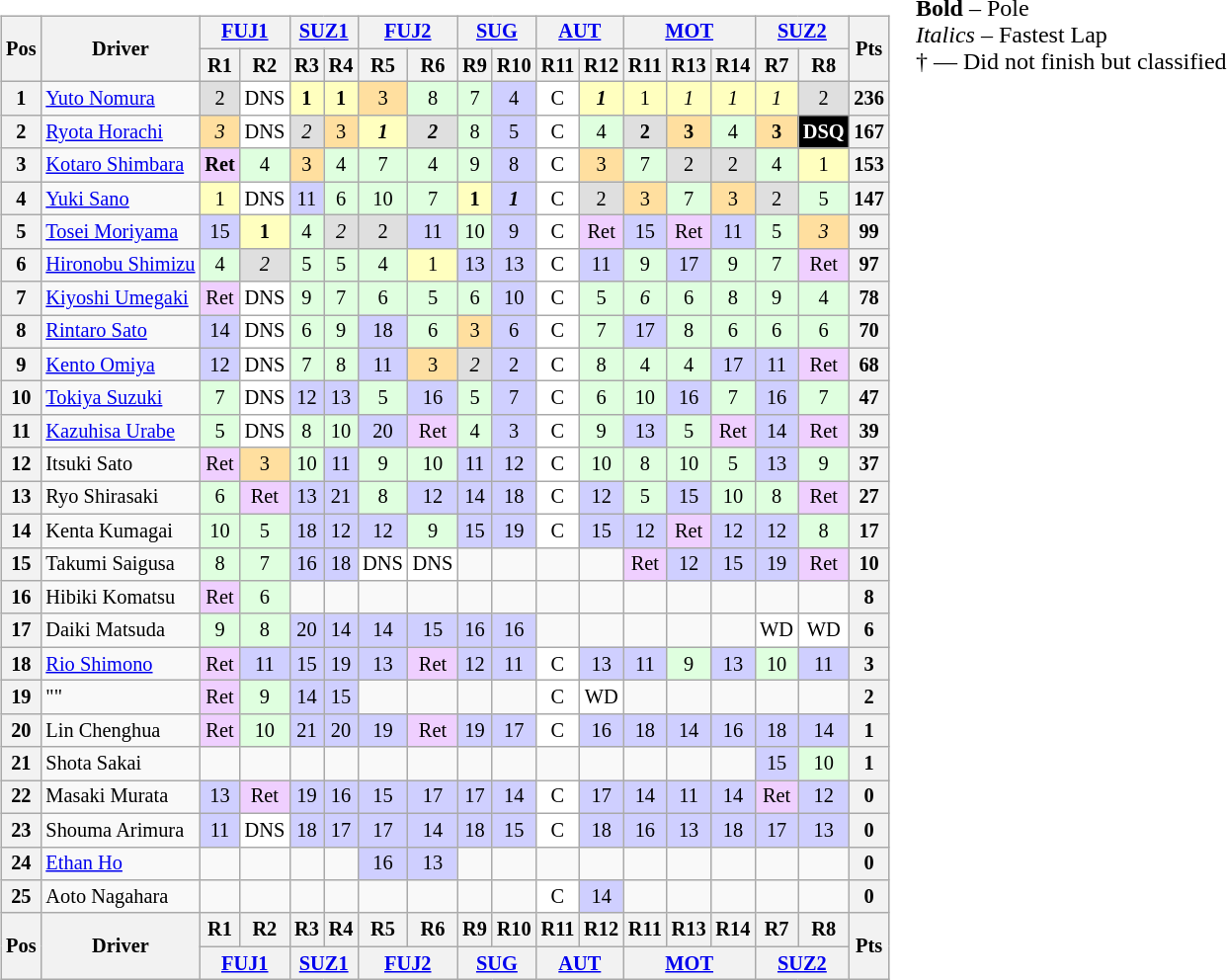<table>
<tr>
<td style="vertical-align:top; text-align:center"><br><table class="wikitable" style="font-size:85%; text-align:center">
<tr>
<th rowspan=2>Pos</th>
<th rowspan=2>Driver</th>
<th colspan=2><a href='#'>FUJ1</a></th>
<th colspan=2><a href='#'>SUZ1</a></th>
<th colspan=2><a href='#'>FUJ2</a></th>
<th colspan=2><a href='#'>SUG</a></th>
<th colspan=2><a href='#'>AUT</a></th>
<th colspan=3><a href='#'>MOT</a></th>
<th colspan=2><a href='#'>SUZ2</a></th>
<th rowspan=2>Pts</th>
</tr>
<tr>
<th>R1</th>
<th>R2</th>
<th>R3</th>
<th>R4</th>
<th>R5</th>
<th>R6</th>
<th>R9</th>
<th>R10</th>
<th>R11</th>
<th>R12</th>
<th>R11</th>
<th>R13</th>
<th>R14</th>
<th>R7</th>
<th>R8</th>
</tr>
<tr>
<th>1</th>
<td align="left"> <a href='#'>Yuto Nomura</a></td>
<td style="background:#dfdfdf;">2</td>
<td style="background:#FFFFFF;">DNS</td>
<td style="background:#ffffbf;"><strong>1</strong></td>
<td style="background:#ffffbf;"><strong>1</strong></td>
<td style="background:#ffdf9f;">3</td>
<td style="background:#dfffdf;">8</td>
<td style="background:#dfffdf;">7</td>
<td style="background:#cfcfff;">4</td>
<td style="background:#ffffff;">C</td>
<td style="background:#ffffbf;"><strong><em>1</em></strong></td>
<td style="background:#ffffbf;">1</td>
<td style="background:#ffffbf;"><em>1</em></td>
<td style="background:#ffffbf;"><em>1</em></td>
<td style="background:#ffffbf;"><em>1</em></td>
<td style="background:#dfdfdf;">2</td>
<th>236</th>
</tr>
<tr>
<th>2</th>
<td align="left"> <a href='#'>Ryota Horachi</a></td>
<td style="background:#ffdf9f;"><em>3</em></td>
<td style="background:#FFFFFF;">DNS</td>
<td style="background:#dfdfdf;"><em>2</em></td>
<td style="background:#ffdf9f;">3</td>
<td style="background:#ffffbf;"><strong><em>1</em></strong></td>
<td style="background:#dfdfdf;"><strong><em>2</em></strong></td>
<td style="background:#dfffdf;">8</td>
<td style="background:#cfcfff;">5</td>
<td style="background:#ffffff;">C</td>
<td style="background:#dfffdf;">4</td>
<td style="background:#dfdfdf;"><strong>2</strong></td>
<td style="background:#ffdf9f;"><strong>3</strong></td>
<td style="background:#dfffdf;">4</td>
<td style="background:#ffdf9f;"><strong>3</strong></td>
<td style="background:#000000;color:white"><strong>DSQ</strong></td>
<th>167</th>
</tr>
<tr>
<th>3</th>
<td align="left"> <a href='#'>Kotaro Shimbara</a></td>
<td style="background:#efcfff;"><strong>Ret</strong></td>
<td style="background:#dfffdf;">4</td>
<td style="background:#ffdf9f;">3</td>
<td style="background:#dfffdf;">4</td>
<td style="background:#dfffdf;">7</td>
<td style="background:#dfffdf;">4</td>
<td style="background:#dfffdf;">9</td>
<td style="background:#cfcfff;">8</td>
<td style="background:#ffffff;">C</td>
<td style="background:#ffdf9f;">3</td>
<td style="background:#dfffdf;">7</td>
<td style="background:#dfdfdf;">2</td>
<td style="background:#dfdfdf;">2</td>
<td style="background:#dfffdf;">4</td>
<td style="background:#ffffbf;">1</td>
<th>153</th>
</tr>
<tr>
<th>4</th>
<td align="left"> <a href='#'>Yuki Sano</a></td>
<td style="background:#ffffbf;">1</td>
<td style="background:#FFFFFF;">DNS</td>
<td style="background:#cfcfff;">11</td>
<td style="background:#dfffdf;">6</td>
<td style="background:#dfffdf;">10</td>
<td style="background:#dfffdf;">7</td>
<td style="background:#ffffbf;"><strong>1</strong></td>
<td style="background:#cfcfff;"><strong><em>1</em></strong></td>
<td style="background:#ffffff;">C</td>
<td style="background:#dfdfdf;">2</td>
<td style="background:#ffdf9f;">3</td>
<td style="background:#dfffdf;">7</td>
<td style="background:#ffdf9f;">3</td>
<td style="background:#dfdfdf;">2</td>
<td style="background:#dfffdf;">5</td>
<th>147</th>
</tr>
<tr>
<th>5</th>
<td align="left"> <a href='#'>Tosei Moriyama</a></td>
<td style="background:#cfcfff;">15</td>
<td style="background:#ffffbf;"><strong>1</strong></td>
<td style="background:#dfffdf;">4</td>
<td style="background:#dfdfdf;"><em>2</em></td>
<td style="background:#dfdfdf;">2</td>
<td style="background:#cfcfff;">11</td>
<td style="background:#dfffdf;">10</td>
<td style="background:#cfcfff;">9</td>
<td style="background:#ffffff;">C</td>
<td style="background:#efcfff;">Ret</td>
<td style="background:#cfcfff;">15</td>
<td style="background:#efcfff;">Ret</td>
<td style="background:#cfcfff;">11</td>
<td style="background:#dfffdf;">5</td>
<td style="background:#ffdf9f;"><em>3</em></td>
<th>99</th>
</tr>
<tr>
<th>6</th>
<td align="left" nowrap> <a href='#'>Hironobu Shimizu</a></td>
<td style="background:#dfffdf;">4</td>
<td style="background:#dfdfdf;"><em>2</em></td>
<td style="background:#dfffdf;">5</td>
<td style="background:#dfffdf;">5</td>
<td style="background:#dfffdf;">4</td>
<td style="background:#ffffbf;">1</td>
<td style="background:#cfcfff;">13</td>
<td style="background:#cfcfff;">13</td>
<td style="background:#ffffff;">C</td>
<td style="background:#cfcfff;">11</td>
<td style="background:#dfffdf;">9</td>
<td style="background:#cfcfff;">17</td>
<td style="background:#dfffdf;">9</td>
<td style="background:#dfffdf;">7</td>
<td style="background:#efcfff;">Ret</td>
<th>97</th>
</tr>
<tr>
<th>7</th>
<td align="left"> <a href='#'>Kiyoshi Umegaki</a></td>
<td style="background:#efcfff;">Ret</td>
<td style="background:#FFFFFF;">DNS</td>
<td style="background:#dfffdf;">9</td>
<td style="background:#dfffdf;">7</td>
<td style="background:#dfffdf;">6</td>
<td style="background:#dfffdf;">5</td>
<td style="background:#dfffdf;">6</td>
<td style="background:#cfcfff;">10</td>
<td style="background:#ffffff;">C</td>
<td style="background:#dfffdf;">5</td>
<td style="background:#dfffdf;"><em>6</em></td>
<td style="background:#dfffdf;">6</td>
<td style="background:#dfffdf;">8</td>
<td style="background:#dfffdf;">9</td>
<td style="background:#dfffdf;">4</td>
<th>78</th>
</tr>
<tr>
<th>8</th>
<td align="left"> <a href='#'>Rintaro Sato</a></td>
<td style="background:#cfcfff;">14</td>
<td style="background:#FFFFFF;">DNS</td>
<td style="background:#dfffdf;">6</td>
<td style="background:#dfffdf;">9</td>
<td style="background:#cfcfff;">18</td>
<td style="background:#dfffdf;">6</td>
<td style="background:#ffdf9f;">3</td>
<td style="background:#cfcfff;">6</td>
<td style="background:#ffffff;">C</td>
<td style="background:#dfffdf;">7</td>
<td style="background:#cfcfff;">17</td>
<td style="background:#dfffdf;">8</td>
<td style="background:#dfffdf;">6</td>
<td style="background:#dfffdf;">6</td>
<td style="background:#dfffdf;">6</td>
<th>70</th>
</tr>
<tr>
<th>9</th>
<td align="left"> <a href='#'>Kento Omiya</a></td>
<td style="background:#cfcfff;">12</td>
<td style="background:#FFFFFF;">DNS</td>
<td style="background:#dfffdf;">7</td>
<td style="background:#dfffdf;">8</td>
<td style="background:#cfcfff;">11</td>
<td style="background:#ffdf9f;">3</td>
<td style="background:#dfdfdf;"><em>2</em></td>
<td style="background:#cfcfff;">2</td>
<td style="background:#ffffff;">C</td>
<td style="background:#dfffdf;">8</td>
<td style="background:#dfffdf;">4</td>
<td style="background:#dfffdf;">4</td>
<td style="background:#cfcfff;">17</td>
<td style="background:#cfcfff;">11</td>
<td style="background:#efcfff;">Ret</td>
<th>68</th>
</tr>
<tr>
<th>10</th>
<td align="left"> <a href='#'>Tokiya Suzuki</a></td>
<td style="background:#dfffdf;">7</td>
<td style="background:#FFFFFF;">DNS</td>
<td style="background:#cfcfff;">12</td>
<td style="background:#cfcfff;">13</td>
<td style="background:#dfffdf;">5</td>
<td style="background:#cfcfff;">16</td>
<td style="background:#dfffdf;">5</td>
<td style="background:#cfcfff;">7</td>
<td style="background:#ffffff;">C</td>
<td style="background:#dfffdf;">6</td>
<td style="background:#dfffdf;">10</td>
<td style="background:#cfcfff;">16</td>
<td style="background:#dfffdf;">7</td>
<td style="background:#cfcfff;">16</td>
<td style="background:#dfffdf;">7</td>
<th>47</th>
</tr>
<tr>
<th>11</th>
<td align="left"> <a href='#'>Kazuhisa Urabe</a></td>
<td style="background:#dfffdf;">5</td>
<td style="background:#FFFFFF;">DNS</td>
<td style="background:#dfffdf;">8</td>
<td style="background:#dfffdf;">10</td>
<td style="background:#cfcfff;">20</td>
<td style="background:#efcfff;">Ret</td>
<td style="background:#dfffdf;">4</td>
<td style="background:#cfcfff;">3</td>
<td style="background:#ffffff;">C</td>
<td style="background:#dfffdf;">9</td>
<td style="background:#cfcfff;">13</td>
<td style="background:#dfffdf;">5</td>
<td style="background:#efcfff;">Ret</td>
<td style="background:#cfcfff;">14</td>
<td style="background:#efcfff;">Ret</td>
<th>39</th>
</tr>
<tr>
<th>12</th>
<td align="left"> Itsuki Sato</td>
<td style="background:#efcfff;">Ret</td>
<td style="background:#ffdf9f;">3</td>
<td style="background:#dfffdf;">10</td>
<td style="background:#cfcfff;">11</td>
<td style="background:#dfffdf;">9</td>
<td style="background:#dfffdf;">10</td>
<td style="background:#cfcfff;">11</td>
<td style="background:#cfcfff;">12</td>
<td style="background:#ffffff;">C</td>
<td style="background:#dfffdf;">10</td>
<td style="background:#dfffdf;">8</td>
<td style="background:#dfffdf;">10</td>
<td style="background:#dfffdf;">5</td>
<td style="background:#cfcfff;">13</td>
<td style="background:#dfffdf;">9</td>
<th>37</th>
</tr>
<tr>
<th>13</th>
<td align="left"> Ryo Shirasaki</td>
<td style="background:#dfffdf;">6</td>
<td style="background:#efcfff;">Ret</td>
<td style="background:#cfcfff;">13</td>
<td style="background:#cfcfff;">21</td>
<td style="background:#dfffdf;">8</td>
<td style="background:#cfcfff;">12</td>
<td style="background:#cfcfff;">14</td>
<td style="background:#cfcfff;">18</td>
<td style="background:#ffffff;">C</td>
<td style="background:#cfcfff;">12</td>
<td style="background:#dfffdf;">5</td>
<td style="background:#cfcfff;">15</td>
<td style="background:#dfffdf;">10</td>
<td style="background:#dfffdf;">8</td>
<td style="background:#efcfff;">Ret</td>
<th>27</th>
</tr>
<tr>
<th>14</th>
<td align="left"> Kenta Kumagai</td>
<td style="background:#dfffdf;">10</td>
<td style="background:#dfffdf;">5</td>
<td style="background:#cfcfff;">18</td>
<td style="background:#cfcfff;">12</td>
<td style="background:#cfcfff;">12</td>
<td style="background:#dfffdf;">9</td>
<td style="background:#cfcfff;">15</td>
<td style="background:#cfcfff;">19</td>
<td style="background:#ffffff;">C</td>
<td style="background:#cfcfff;">15</td>
<td style="background:#cfcfff;">12</td>
<td style="background:#efcfff;">Ret</td>
<td style="background:#cfcfff;">12</td>
<td style="background:#cfcfff;">12</td>
<td style="background:#dfffdf;">8</td>
<th>17</th>
</tr>
<tr>
<th>15</th>
<td align="left"> Takumi Saigusa</td>
<td style="background:#dfffdf;">8</td>
<td style="background:#dfffdf;">7</td>
<td style="background:#cfcfff;">16</td>
<td style="background:#cfcfff;">18</td>
<td style="background:#FFFFFF;">DNS</td>
<td style="background:#FFFFFF;">DNS</td>
<td></td>
<td></td>
<td></td>
<td></td>
<td style="background:#efcfff;">Ret</td>
<td style="background:#cfcfff;">12</td>
<td style="background:#cfcfff;">15</td>
<td style="background:#cfcfff;">19</td>
<td style="background:#efcfff;">Ret</td>
<th>10</th>
</tr>
<tr>
<th>16</th>
<td align="left"> Hibiki Komatsu</td>
<td style="background:#efcfff;">Ret</td>
<td style="background:#dfffdf;">6</td>
<td></td>
<td></td>
<td></td>
<td></td>
<td></td>
<td></td>
<td></td>
<td></td>
<td></td>
<td></td>
<td></td>
<td></td>
<td></td>
<th>8</th>
</tr>
<tr>
<th>17</th>
<td align="left"> Daiki Matsuda</td>
<td style="background:#dfffdf;">9</td>
<td style="background:#dfffdf;">8</td>
<td style="background:#cfcfff;">20</td>
<td style="background:#cfcfff;">14</td>
<td style="background:#cfcfff;">14</td>
<td style="background:#cfcfff;">15</td>
<td style="background:#cfcfff;">16</td>
<td style="background:#cfcfff;">16</td>
<td></td>
<td></td>
<td></td>
<td></td>
<td></td>
<td style="background:#FFFFFF;">WD</td>
<td style="background:#FFFFFF;">WD</td>
<th>6</th>
</tr>
<tr>
<th>18</th>
<td align="left"> <a href='#'>Rio Shimono</a></td>
<td style="background:#efcfff;">Ret</td>
<td style="background:#cfcfff;">11</td>
<td style="background:#cfcfff;">15</td>
<td style="background:#cfcfff;">19</td>
<td style="background:#cfcfff;">13</td>
<td style="background:#efcfff;">Ret</td>
<td style="background:#cfcfff;">12</td>
<td style="background:#cfcfff;">11</td>
<td style="background:#ffffff;">C</td>
<td style="background:#cfcfff;">13</td>
<td style="background:#cfcfff;">11</td>
<td style="background:#dfffdf;">9</td>
<td style="background:#cfcfff;">13</td>
<td style="background:#dfffdf;">10</td>
<td style="background:#cfcfff;">11</td>
<th>3</th>
</tr>
<tr>
<th>19</th>
<td align="left"> ""</td>
<td style="background:#efcfff;">Ret</td>
<td style="background:#dfffdf;">9</td>
<td style="background:#cfcfff;">14</td>
<td style="background:#cfcfff;">15</td>
<td></td>
<td></td>
<td></td>
<td></td>
<td style="background:#FFFFFF;">C</td>
<td style="background:#FFFFFF;">WD</td>
<td></td>
<td></td>
<td></td>
<td></td>
<td></td>
<th>2</th>
</tr>
<tr>
<th>20</th>
<td align="left"> Lin Chenghua</td>
<td style="background:#efcfff;">Ret</td>
<td style="background:#dfffdf;">10</td>
<td style="background:#cfcfff;">21</td>
<td style="background:#cfcfff;">20</td>
<td style="background:#cfcfff;">19</td>
<td style="background:#efcfff;">Ret</td>
<td style="background:#cfcfff;">19</td>
<td style="background:#cfcfff;">17</td>
<td style="background:#ffffff;">C</td>
<td style="background:#cfcfff;">16</td>
<td style="background:#cfcfff;">18</td>
<td style="background:#cfcfff;">14</td>
<td style="background:#cfcfff;">16</td>
<td style="background:#cfcfff;">18</td>
<td style="background:#cfcfff;">14</td>
<th>1</th>
</tr>
<tr>
<th>21</th>
<td align="left"> Shota Sakai</td>
<td></td>
<td></td>
<td></td>
<td></td>
<td></td>
<td></td>
<td></td>
<td></td>
<td></td>
<td></td>
<td></td>
<td></td>
<td></td>
<td style="background:#cfcfff;">15</td>
<td style="background:#dfffdf;">10</td>
<th>1</th>
</tr>
<tr>
<th>22</th>
<td align="left"> Masaki Murata</td>
<td style="background:#cfcfff;">13</td>
<td style="background:#efcfff;">Ret</td>
<td style="background:#cfcfff;">19</td>
<td style="background:#cfcfff;">16</td>
<td style="background:#cfcfff;">15</td>
<td style="background:#cfcfff;">17</td>
<td style="background:#cfcfff;">17</td>
<td style="background:#cfcfff;">14</td>
<td style="background:#ffffff;">C</td>
<td style="background:#cfcfff;">17</td>
<td style="background:#cfcfff;">14</td>
<td style="background:#cfcfff;">11</td>
<td style="background:#cfcfff;">14</td>
<td style="background:#efcfff;">Ret</td>
<td style="background:#cfcfff;">12</td>
<th>0</th>
</tr>
<tr>
<th>23</th>
<td align="left"> Shouma Arimura</td>
<td style="background:#cfcfff;">11</td>
<td style="background:#FFFFFF;">DNS</td>
<td style="background:#cfcfff;">18</td>
<td style="background:#cfcfff;">17</td>
<td style="background:#cfcfff;">17</td>
<td style="background:#cfcfff;">14</td>
<td style="background:#cfcfff;">18</td>
<td style="background:#cfcfff;">15</td>
<td style="background:#ffffff;">C</td>
<td style="background:#cfcfff;">18</td>
<td style="background:#cfcfff;">16</td>
<td style="background:#cfcfff;">13</td>
<td style="background:#cfcfff;">18</td>
<td style="background:#cfcfff;">17</td>
<td style="background:#cfcfff;">13</td>
<th>0</th>
</tr>
<tr>
<th>24</th>
<td align="left"> <a href='#'>Ethan Ho</a></td>
<td></td>
<td></td>
<td></td>
<td></td>
<td style="background:#cfcfff;">16</td>
<td style="background:#cfcfff;">13</td>
<td></td>
<td></td>
<td></td>
<td></td>
<td></td>
<td></td>
<td></td>
<td></td>
<td></td>
<th>0</th>
</tr>
<tr>
<th>25</th>
<td align="left"> Aoto Nagahara</td>
<td></td>
<td></td>
<td></td>
<td></td>
<td></td>
<td></td>
<td></td>
<td></td>
<td style="background:#ffffff;">C</td>
<td style="background:#cfcfff;">14</td>
<td></td>
<td></td>
<td></td>
<td></td>
<td></td>
<th>0</th>
</tr>
<tr>
<th rowspan=2>Pos</th>
<th rowspan=2>Driver</th>
<th>R1</th>
<th>R2</th>
<th>R3</th>
<th>R4</th>
<th>R5</th>
<th>R6</th>
<th>R9</th>
<th>R10</th>
<th>R11</th>
<th>R12</th>
<th>R11</th>
<th>R13</th>
<th>R14</th>
<th>R7</th>
<th>R8</th>
<th rowspan=2>Pts</th>
</tr>
<tr>
<th colspan=2><a href='#'>FUJ1</a></th>
<th colspan=2><a href='#'>SUZ1</a></th>
<th colspan=2><a href='#'>FUJ2</a></th>
<th colspan=2><a href='#'>SUG</a></th>
<th colspan=2><a href='#'>AUT</a></th>
<th colspan=3><a href='#'>MOT</a></th>
<th colspan=2><a href='#'>SUZ2</a></th>
</tr>
</table>
</td>
<td style="vertical-align:top;"><br><span><strong>Bold</strong> – Pole<br><em>Italics</em> – Fastest Lap<br>† — Did not finish but classified</span></td>
</tr>
</table>
